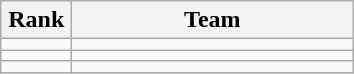<table class="wikitable" style="text-align:center;">
<tr>
<th width=40>Rank</th>
<th width=180>Team</th>
</tr>
<tr>
<td></td>
<td align=left></td>
</tr>
<tr>
<td></td>
<td align=left></td>
</tr>
<tr>
<td></td>
<td align=left></td>
</tr>
</table>
